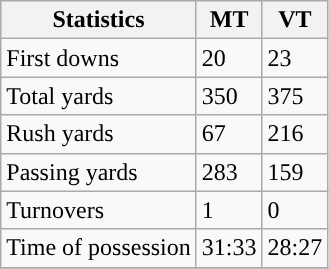<table class="wikitable" style="float: left;">
<tr>
<th>Statistics</th>
<th>MT</th>
<th>VT</th>
</tr>
<tr>
<td>First downs</td>
<td>20</td>
<td>23</td>
</tr>
<tr>
<td>Total yards</td>
<td>350</td>
<td>375</td>
</tr>
<tr>
<td>Rush yards</td>
<td>67</td>
<td>216</td>
</tr>
<tr>
<td>Passing yards</td>
<td>283</td>
<td>159</td>
</tr>
<tr>
<td>Turnovers</td>
<td>1</td>
<td>0</td>
</tr>
<tr>
<td>Time of possession</td>
<td>31:33</td>
<td>28:27</td>
</tr>
<tr>
</tr>
</table>
